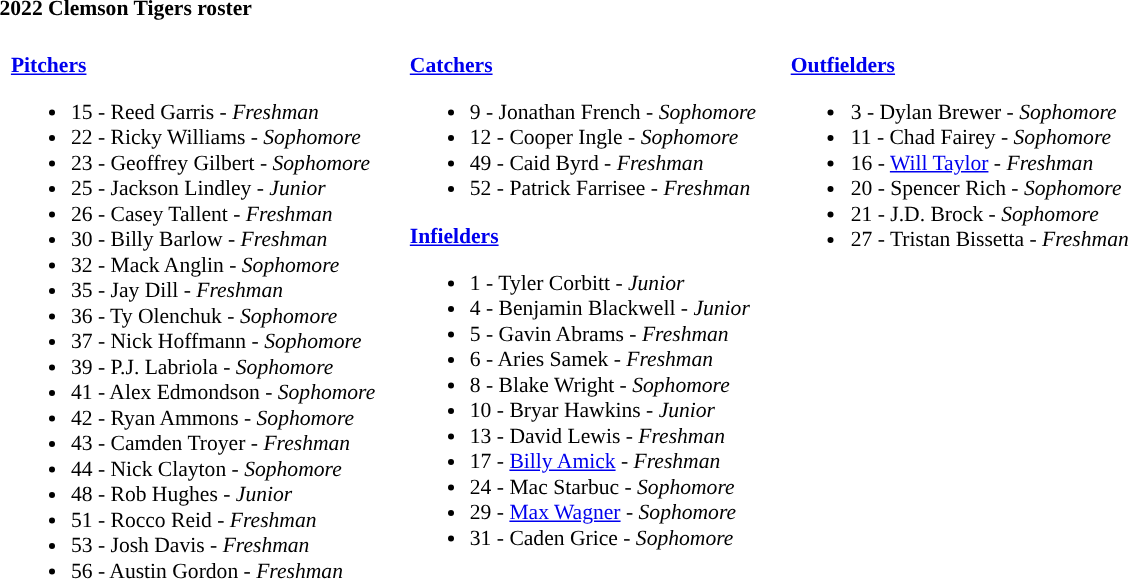<table class="toccolours" style="text-align: left; font-size:90%">
<tr>
<th colspan="9">2022 Clemson Tigers roster</th>
</tr>
<tr>
<td width="03"> </td>
<td valign="top"><br><strong><a href='#'>Pitchers</a></strong><ul><li>15 - Reed Garris - <em>Freshman</em></li><li>22 - Ricky Williams - <em>Sophomore</em></li><li>23 - Geoffrey Gilbert - <em> Sophomore</em></li><li>25	 - Jackson Lindley - <em> Junior</em></li><li>26 - Casey Tallent - <em>Freshman</em></li><li>30 - Billy Barlow - <em>Freshman</em></li><li>32 - Mack Anglin - <em> Sophomore</em></li><li>35 - Jay Dill - <em>Freshman</em></li><li>36 - Ty Olenchuk - <em>Sophomore</em></li><li>37 - Nick Hoffmann - <em> Sophomore</em></li><li>39 - P.J. Labriola - <em> Sophomore</em></li><li>41 - Alex Edmondson - <em>Sophomore</em></li><li>42 - Ryan Ammons - <em> Sophomore</em></li><li>43 - Camden Troyer - <em>Freshman</em></li><li>44 - Nick Clayton - <em> Sophomore</em></li><li>48 - Rob Hughes - <em> Junior</em></li><li>51 - Rocco Reid - <em>Freshman</em></li><li>53 - Josh Davis - <em>Freshman</em></li><li>56 - Austin Gordon - <em>Freshman</em></li></ul></td>
<td width="15"> </td>
<td valign="top"><br><strong><a href='#'>Catchers</a></strong><ul><li>9 - Jonathan French - <em> Sophomore</em></li><li>12 - Cooper Ingle - <em> Sophomore</em></li><li>49 - Caid Byrd	 - <em>Freshman</em></li><li>52 - Patrick Farrisee - <em> Freshman</em></li></ul><strong><a href='#'>Infielders</a></strong><ul><li>1 - Tyler Corbitt - <em> Junior</em></li><li>4 - Benjamin Blackwell - <em> Junior</em></li><li>5 - Gavin Abrams - <em>Freshman</em></li><li>6 - Aries Samek - <em>Freshman</em></li><li>8 - Blake Wright - <em>Sophomore</em></li><li>10 - Bryar Hawkins - <em> Junior</em></li><li>13 - David Lewis - <em>Freshman</em></li><li>17 - <a href='#'>Billy Amick</a> - <em>Freshman</em></li><li>24 - Mac Starbuc - <em> Sophomore</em></li><li>29 - <a href='#'>Max Wagner</a> - <em>Sophomore</em></li><li>31 - Caden Grice - <em>Sophomore</em></li></ul></td>
<td width="15"> </td>
<td valign="top"><br><strong><a href='#'>Outfielders</a></strong><ul><li>3 - Dylan Brewer - <em> Sophomore</em></li><li>11 - Chad Fairey - <em> Sophomore</em></li><li>16 - <a href='#'>Will Taylor</a> - <em>Freshman</em></li><li>20 - Spencer Rich - <em> Sophomore</em></li><li>21 - J.D. Brock - <em> Sophomore</em></li><li>27 - Tristan Bissetta - <em>Freshman</em></li></ul></td>
</tr>
</table>
